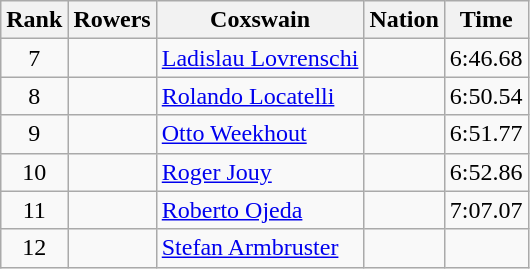<table class="wikitable sortable" style="text-align:center">
<tr>
<th>Rank</th>
<th>Rowers</th>
<th>Coxswain</th>
<th>Nation</th>
<th>Time</th>
</tr>
<tr>
<td>7</td>
<td align=left></td>
<td align=left><a href='#'>Ladislau Lovrenschi</a></td>
<td align=left></td>
<td>6:46.68</td>
</tr>
<tr>
<td>8</td>
<td align=left></td>
<td align=left><a href='#'>Rolando Locatelli</a></td>
<td align=left></td>
<td>6:50.54</td>
</tr>
<tr>
<td>9</td>
<td align=left></td>
<td align=left><a href='#'>Otto Weekhout</a></td>
<td align=left></td>
<td>6:51.77</td>
</tr>
<tr>
<td>10</td>
<td align=left></td>
<td align=left><a href='#'>Roger Jouy</a></td>
<td align=left></td>
<td>6:52.86</td>
</tr>
<tr>
<td>11</td>
<td align=left></td>
<td align=left><a href='#'>Roberto Ojeda</a></td>
<td align=left></td>
<td>7:07.07</td>
</tr>
<tr>
<td>12</td>
<td align=left></td>
<td align=left><a href='#'>Stefan Armbruster</a></td>
<td align=left></td>
<td data-sort-value=9:99.99></td>
</tr>
</table>
